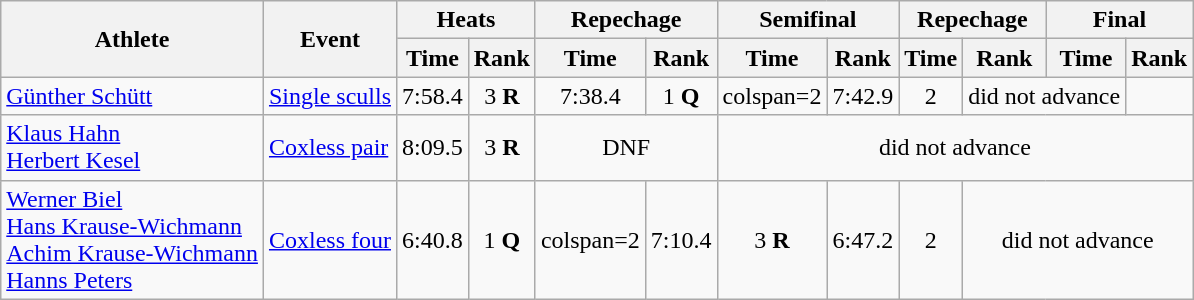<table class="wikitable">
<tr>
<th rowspan="2">Athlete</th>
<th rowspan="2">Event</th>
<th colspan="2">Heats</th>
<th colspan="2">Repechage</th>
<th colspan="2">Semifinal</th>
<th colspan="2">Repechage</th>
<th colspan="2">Final</th>
</tr>
<tr>
<th>Time</th>
<th>Rank</th>
<th>Time</th>
<th>Rank</th>
<th>Time</th>
<th>Rank</th>
<th>Time</th>
<th>Rank</th>
<th>Time</th>
<th>Rank</th>
</tr>
<tr align=center>
<td align=left><a href='#'>Günther Schütt</a></td>
<td align=left><a href='#'>Single sculls</a></td>
<td>7:58.4</td>
<td>3 <strong>R</strong></td>
<td>7:38.4</td>
<td>1 <strong>Q</strong></td>
<td>colspan=2 </td>
<td>7:42.9</td>
<td>2</td>
<td colspan=2>did not advance</td>
</tr>
<tr align=center>
<td align=left><a href='#'>Klaus Hahn</a><br><a href='#'>Herbert Kesel</a></td>
<td align=left><a href='#'>Coxless pair</a></td>
<td>8:09.5</td>
<td>3 <strong>R</strong></td>
<td colspan=2>DNF</td>
<td colspan=6>did not advance</td>
</tr>
<tr align=center>
<td align=left><a href='#'>Werner Biel</a><br><a href='#'>Hans Krause-Wichmann</a><br><a href='#'>Achim Krause-Wichmann</a><br><a href='#'>Hanns Peters</a></td>
<td align=left><a href='#'>Coxless four</a></td>
<td>6:40.8</td>
<td>1 <strong>Q</strong></td>
<td>colspan=2 </td>
<td>7:10.4</td>
<td>3 <strong>R</strong></td>
<td>6:47.2</td>
<td>2</td>
<td colspan=6>did not advance</td>
</tr>
</table>
